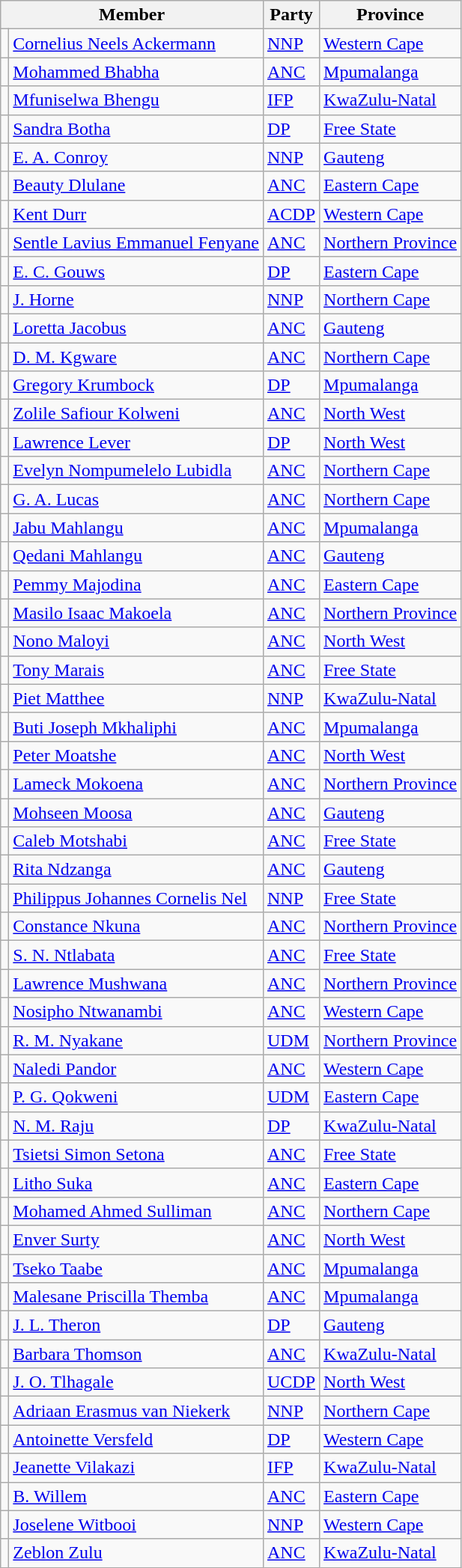<table class="wikitable sortable">
<tr>
<th colspan="2">Member</th>
<th>Party</th>
<th>Province</th>
</tr>
<tr>
<td></td>
<td><a href='#'>Cornelius Neels Ackermann</a></td>
<td><a href='#'>NNP</a></td>
<td><a href='#'>Western Cape</a></td>
</tr>
<tr>
<td></td>
<td><a href='#'>Mohammed Bhabha</a></td>
<td><a href='#'>ANC</a></td>
<td><a href='#'>Mpumalanga</a></td>
</tr>
<tr>
<td></td>
<td><a href='#'>Mfuniselwa Bhengu</a></td>
<td><a href='#'>IFP</a></td>
<td><a href='#'>KwaZulu-Natal</a></td>
</tr>
<tr>
<td></td>
<td><a href='#'>Sandra Botha</a></td>
<td><a href='#'>DP</a></td>
<td><a href='#'>Free State</a></td>
</tr>
<tr>
<td></td>
<td><a href='#'>E. A. Conroy</a></td>
<td><a href='#'>NNP</a></td>
<td><a href='#'>Gauteng</a></td>
</tr>
<tr>
<td></td>
<td><a href='#'>Beauty Dlulane</a></td>
<td><a href='#'>ANC</a></td>
<td><a href='#'>Eastern Cape</a></td>
</tr>
<tr>
<td></td>
<td><a href='#'>Kent Durr</a></td>
<td><a href='#'>ACDP</a></td>
<td><a href='#'>Western Cape</a></td>
</tr>
<tr>
<td></td>
<td><a href='#'>Sentle Lavius Emmanuel Fenyane</a></td>
<td><a href='#'>ANC</a></td>
<td><a href='#'>Northern Province</a></td>
</tr>
<tr>
<td></td>
<td><a href='#'>E. C. Gouws</a></td>
<td><a href='#'>DP</a></td>
<td><a href='#'>Eastern Cape</a></td>
</tr>
<tr>
<td></td>
<td><a href='#'>J. Horne</a></td>
<td><a href='#'>NNP</a></td>
<td><a href='#'>Northern Cape</a></td>
</tr>
<tr>
<td></td>
<td><a href='#'>Loretta Jacobus</a></td>
<td><a href='#'>ANC</a></td>
<td><a href='#'>Gauteng</a></td>
</tr>
<tr>
<td></td>
<td><a href='#'>D. M. Kgware</a></td>
<td><a href='#'>ANC</a></td>
<td><a href='#'>Northern Cape</a></td>
</tr>
<tr>
<td></td>
<td><a href='#'>Gregory Krumbock</a></td>
<td><a href='#'>DP</a></td>
<td><a href='#'>Mpumalanga</a></td>
</tr>
<tr>
<td></td>
<td><a href='#'>Zolile Safiour Kolweni</a></td>
<td><a href='#'>ANC</a></td>
<td><a href='#'>North West</a></td>
</tr>
<tr>
<td></td>
<td><a href='#'>Lawrence Lever</a></td>
<td><a href='#'>DP</a></td>
<td><a href='#'>North West</a></td>
</tr>
<tr>
<td></td>
<td><a href='#'>Evelyn Nompumelelo Lubidla</a></td>
<td><a href='#'>ANC</a></td>
<td><a href='#'>Northern Cape</a></td>
</tr>
<tr>
<td></td>
<td><a href='#'>G. A. Lucas</a></td>
<td><a href='#'>ANC</a></td>
<td><a href='#'>Northern Cape</a></td>
</tr>
<tr>
<td></td>
<td><a href='#'>Jabu Mahlangu</a></td>
<td><a href='#'>ANC</a></td>
<td><a href='#'>Mpumalanga</a></td>
</tr>
<tr>
<td></td>
<td><a href='#'>Qedani Mahlangu</a></td>
<td><a href='#'>ANC</a></td>
<td><a href='#'>Gauteng</a></td>
</tr>
<tr>
<td></td>
<td><a href='#'>Pemmy Majodina</a></td>
<td><a href='#'>ANC</a></td>
<td><a href='#'>Eastern Cape</a></td>
</tr>
<tr>
<td></td>
<td><a href='#'>Masilo Isaac Makoela</a></td>
<td><a href='#'>ANC</a></td>
<td><a href='#'>Northern Province</a></td>
</tr>
<tr>
<td></td>
<td><a href='#'>Nono Maloyi</a></td>
<td><a href='#'>ANC</a></td>
<td><a href='#'>North West</a></td>
</tr>
<tr>
<td></td>
<td><a href='#'>Tony Marais</a></td>
<td><a href='#'>ANC</a></td>
<td><a href='#'>Free State</a></td>
</tr>
<tr>
<td></td>
<td><a href='#'>Piet Matthee</a></td>
<td><a href='#'>NNP</a></td>
<td><a href='#'>KwaZulu-Natal</a></td>
</tr>
<tr>
<td></td>
<td><a href='#'>Buti Joseph Mkhaliphi</a></td>
<td><a href='#'>ANC</a></td>
<td><a href='#'>Mpumalanga</a></td>
</tr>
<tr>
<td></td>
<td><a href='#'>Peter Moatshe</a></td>
<td><a href='#'>ANC</a></td>
<td><a href='#'>North West</a></td>
</tr>
<tr>
<td></td>
<td><a href='#'>Lameck Mokoena</a></td>
<td><a href='#'>ANC</a></td>
<td><a href='#'>Northern Province</a></td>
</tr>
<tr>
<td></td>
<td><a href='#'>Mohseen Moosa</a></td>
<td><a href='#'>ANC</a></td>
<td><a href='#'>Gauteng</a></td>
</tr>
<tr>
<td></td>
<td><a href='#'>Caleb Motshabi</a></td>
<td><a href='#'>ANC</a></td>
<td><a href='#'>Free State</a></td>
</tr>
<tr>
<td></td>
<td><a href='#'>Rita Ndzanga</a></td>
<td><a href='#'>ANC</a></td>
<td><a href='#'>Gauteng</a></td>
</tr>
<tr>
<td></td>
<td><a href='#'>Philippus Johannes Cornelis Nel</a></td>
<td><a href='#'>NNP</a></td>
<td><a href='#'>Free State</a></td>
</tr>
<tr>
<td></td>
<td><a href='#'>Constance Nkuna</a></td>
<td><a href='#'>ANC</a></td>
<td><a href='#'>Northern Province</a></td>
</tr>
<tr>
<td></td>
<td><a href='#'>S. N. Ntlabata</a></td>
<td><a href='#'>ANC</a></td>
<td><a href='#'>Free State</a></td>
</tr>
<tr>
<td></td>
<td><a href='#'>Lawrence Mushwana</a></td>
<td><a href='#'>ANC</a></td>
<td><a href='#'>Northern Province</a></td>
</tr>
<tr>
<td></td>
<td><a href='#'>Nosipho Ntwanambi</a></td>
<td><a href='#'>ANC</a></td>
<td><a href='#'>Western Cape</a></td>
</tr>
<tr>
<td></td>
<td><a href='#'>R. M. Nyakane</a></td>
<td><a href='#'>UDM</a></td>
<td><a href='#'>Northern Province</a></td>
</tr>
<tr>
<td></td>
<td><a href='#'>Naledi Pandor</a></td>
<td><a href='#'>ANC</a></td>
<td><a href='#'>Western Cape</a></td>
</tr>
<tr>
<td></td>
<td><a href='#'>P. G. Qokweni</a></td>
<td><a href='#'>UDM</a></td>
<td><a href='#'>Eastern Cape</a></td>
</tr>
<tr>
<td></td>
<td><a href='#'>N. M. Raju</a></td>
<td><a href='#'>DP</a></td>
<td><a href='#'>KwaZulu-Natal</a></td>
</tr>
<tr>
<td></td>
<td><a href='#'>Tsietsi Simon Setona</a></td>
<td><a href='#'>ANC</a></td>
<td><a href='#'>Free State</a></td>
</tr>
<tr>
<td></td>
<td><a href='#'>Litho Suka</a></td>
<td><a href='#'>ANC</a></td>
<td><a href='#'>Eastern Cape</a></td>
</tr>
<tr>
<td></td>
<td><a href='#'>Mohamed Ahmed Sulliman</a></td>
<td><a href='#'>ANC</a></td>
<td><a href='#'>Northern Cape</a></td>
</tr>
<tr>
<td></td>
<td><a href='#'>Enver Surty</a></td>
<td><a href='#'>ANC</a></td>
<td><a href='#'>North West</a></td>
</tr>
<tr>
<td></td>
<td><a href='#'>Tseko Taabe</a></td>
<td><a href='#'>ANC</a></td>
<td><a href='#'>Mpumalanga</a></td>
</tr>
<tr>
<td></td>
<td><a href='#'>Malesane Priscilla Themba</a></td>
<td><a href='#'>ANC</a></td>
<td><a href='#'>Mpumalanga</a></td>
</tr>
<tr>
<td></td>
<td><a href='#'>J. L. Theron</a></td>
<td><a href='#'>DP</a></td>
<td><a href='#'>Gauteng</a></td>
</tr>
<tr>
<td></td>
<td><a href='#'>Barbara Thomson</a></td>
<td><a href='#'>ANC</a></td>
<td><a href='#'>KwaZulu-Natal</a></td>
</tr>
<tr>
<td></td>
<td><a href='#'>J. O. Tlhagale</a></td>
<td><a href='#'>UCDP</a></td>
<td><a href='#'>North West</a></td>
</tr>
<tr>
<td></td>
<td><a href='#'>Adriaan Erasmus van Niekerk</a></td>
<td><a href='#'>NNP</a></td>
<td><a href='#'>Northern Cape</a></td>
</tr>
<tr>
<td></td>
<td><a href='#'>Antoinette Versfeld</a></td>
<td><a href='#'>DP</a></td>
<td><a href='#'>Western Cape</a></td>
</tr>
<tr>
<td></td>
<td><a href='#'>Jeanette Vilakazi</a></td>
<td><a href='#'>IFP</a></td>
<td><a href='#'>KwaZulu-Natal</a></td>
</tr>
<tr>
<td></td>
<td><a href='#'>B. Willem</a></td>
<td><a href='#'>ANC</a></td>
<td><a href='#'>Eastern Cape</a></td>
</tr>
<tr>
<td></td>
<td><a href='#'>Joselene Witbooi</a></td>
<td><a href='#'>NNP</a></td>
<td><a href='#'>Western Cape</a></td>
</tr>
<tr>
<td></td>
<td><a href='#'>Zeblon Zulu</a></td>
<td><a href='#'>ANC</a></td>
<td><a href='#'>KwaZulu-Natal</a></td>
</tr>
</table>
